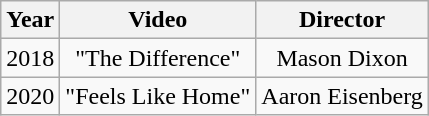<table class="wikitable plainrowheaders" style="text-align:center;">
<tr>
<th>Year</th>
<th>Video</th>
<th>Director</th>
</tr>
<tr>
<td>2018</td>
<td>"The Difference"</td>
<td>Mason Dixon</td>
</tr>
<tr>
<td>2020</td>
<td>"Feels Like Home"</td>
<td>Aaron Eisenberg</td>
</tr>
</table>
